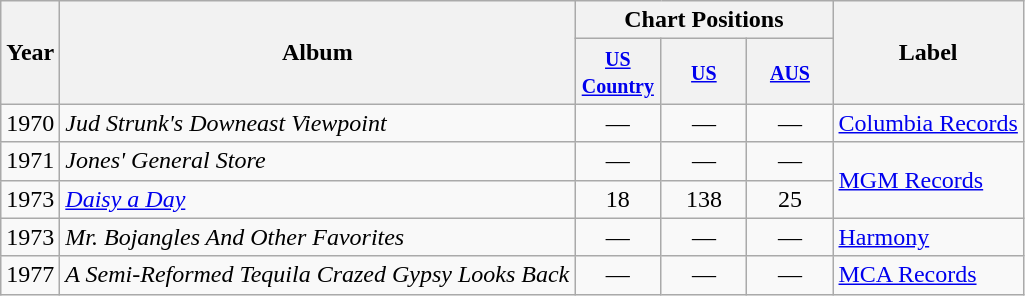<table class="wikitable">
<tr>
<th rowspan="2">Year</th>
<th rowspan="2">Album</th>
<th colspan="3">Chart Positions</th>
<th rowspan="2">Label</th>
</tr>
<tr>
<th width="50"><small><a href='#'>US Country</a></small></th>
<th width="50"><small><a href='#'>US</a></small></th>
<th width="50"><small><a href='#'>AUS</a></small></th>
</tr>
<tr>
<td>1970</td>
<td><em>Jud Strunk's Downeast Viewpoint</em></td>
<td align="center">—</td>
<td align="center">—</td>
<td align="center">—</td>
<td><a href='#'>Columbia Records</a></td>
</tr>
<tr>
<td>1971</td>
<td><em>Jones' General Store</em></td>
<td align="center">—</td>
<td align="center">—</td>
<td align="center">—</td>
<td rowspan="2"><a href='#'>MGM Records</a></td>
</tr>
<tr>
<td>1973</td>
<td><em><a href='#'>Daisy a Day</a></em></td>
<td align="center">18</td>
<td align="center">138</td>
<td align="center">25</td>
</tr>
<tr>
<td>1973</td>
<td><em>Mr. Bojangles And Other Favorites</em></td>
<td align="center">—</td>
<td align="center">—</td>
<td align="center">—</td>
<td><a href='#'>Harmony</a></td>
</tr>
<tr>
<td>1977</td>
<td><em>A Semi-Reformed Tequila Crazed Gypsy Looks Back</em></td>
<td align="center">—</td>
<td align="center">—</td>
<td align="center">—</td>
<td><a href='#'>MCA Records</a></td>
</tr>
</table>
